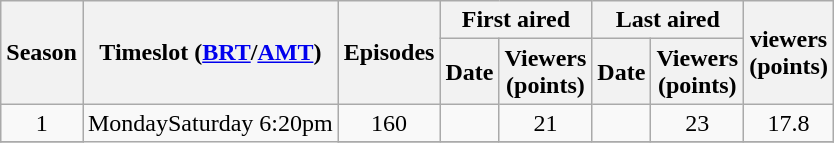<table class="wikitable" style="text-align: center">
<tr>
<th scope="col" rowspan="2">Season</th>
<th scope="col" rowspan="2">Timeslot (<a href='#'>BRT</a>/<a href='#'>AMT</a>)</th>
<th scope="col" rowspan="2" colspan="1">Episodes</th>
<th scope="col" colspan="2">First aired</th>
<th scope="col" colspan="2">Last aired</th>
<th scope="col" rowspan="2"> viewers <br> (points)</th>
</tr>
<tr>
<th scope="col">Date</th>
<th scope="col">Viewers<br>(points)</th>
<th scope="col">Date</th>
<th scope="col">Viewers<br>(points)</th>
</tr>
<tr>
<td rowspan="1">1</td>
<td rowspan="2">MondaySaturday 6:20pm</td>
<td rowspan="1">160</td>
<td></td>
<td rowspan="1">21</td>
<td></td>
<td>23</td>
<td>17.8</td>
</tr>
<tr>
</tr>
</table>
